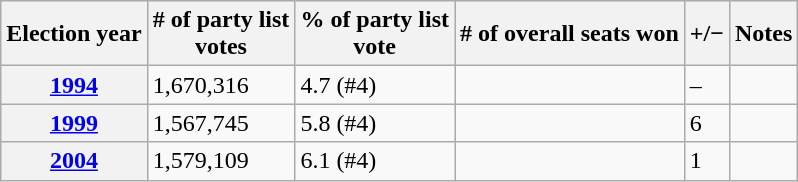<table class=wikitable>
<tr>
<th>Election year</th>
<th># of party list<br>votes</th>
<th>% of party list<br>vote</th>
<th># of overall seats won</th>
<th>+/−</th>
<th>Notes</th>
</tr>
<tr>
<th><strong><a href='#'>1994</a></strong></th>
<td>1,670,316</td>
<td>4.7 (#4)</td>
<td></td>
<td>–</td>
<td></td>
</tr>
<tr>
<th><strong><a href='#'>1999</a></strong></th>
<td>1,567,745</td>
<td>5.8 (#4)</td>
<td></td>
<td> 6</td>
<td></td>
</tr>
<tr>
<th><strong><a href='#'>2004</a></strong></th>
<td>1,579,109</td>
<td>6.1 (#4)</td>
<td></td>
<td> 1</td>
<td></td>
</tr>
</table>
